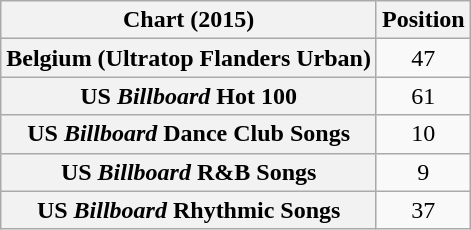<table class="wikitable sortable plainrowheaders" style="text-align:center">
<tr>
<th scope="col">Chart (2015)</th>
<th scope="col">Position</th>
</tr>
<tr>
<th scope="row">Belgium (Ultratop Flanders Urban)</th>
<td>47</td>
</tr>
<tr>
<th scope="row">US <em>Billboard</em> Hot 100</th>
<td>61</td>
</tr>
<tr>
<th scope="row">US <em>Billboard</em> Dance Club Songs</th>
<td>10</td>
</tr>
<tr>
<th scope="row">US <em>Billboard</em> R&B Songs</th>
<td>9</td>
</tr>
<tr>
<th scope="row">US <em>Billboard</em> Rhythmic Songs</th>
<td>37</td>
</tr>
</table>
